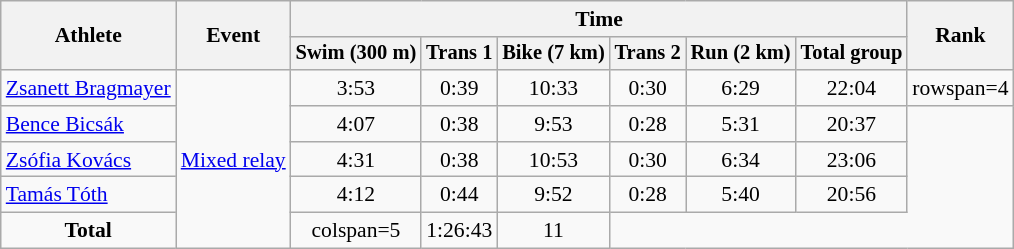<table class=wikitable style=font-size:90%;text-align:center>
<tr>
<th rowspan=2>Athlete</th>
<th rowspan=2>Event</th>
<th colspan=6>Time</th>
<th rowspan=2>Rank</th>
</tr>
<tr style="font-size:95%">
<th>Swim (300 m)</th>
<th>Trans 1</th>
<th>Bike (7 km)</th>
<th>Trans 2</th>
<th>Run (2 km)</th>
<th>Total group</th>
</tr>
<tr align=center>
<td align=left><a href='#'>Zsanett Bragmayer</a></td>
<td align=left rowspan=5><a href='#'>Mixed relay</a></td>
<td>3:53</td>
<td>0:39</td>
<td>10:33</td>
<td>0:30</td>
<td>6:29</td>
<td>22:04</td>
<td>rowspan=4 </td>
</tr>
<tr>
<td align=left><a href='#'>Bence Bicsák</a></td>
<td>4:07</td>
<td>0:38</td>
<td>9:53</td>
<td>0:28</td>
<td>5:31</td>
<td>20:37</td>
</tr>
<tr>
<td align=left><a href='#'>Zsófia Kovács</a></td>
<td>4:31</td>
<td>0:38</td>
<td>10:53</td>
<td>0:30</td>
<td>6:34</td>
<td>23:06</td>
</tr>
<tr>
<td align=left><a href='#'>Tamás Tóth</a></td>
<td>4:12</td>
<td>0:44</td>
<td>9:52</td>
<td>0:28</td>
<td>5:40</td>
<td>20:56</td>
</tr>
<tr>
<td><strong>Total</strong></td>
<td>colspan=5 </td>
<td>1:26:43</td>
<td>11</td>
</tr>
</table>
